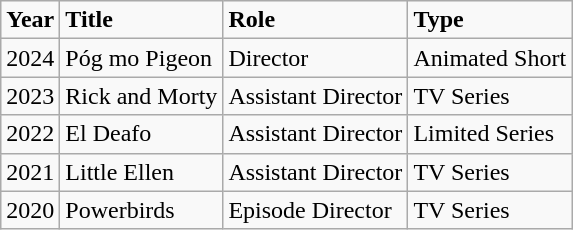<table class="wikitable sortable">
<tr>
<td><strong>Year</strong></td>
<td><strong>Title</strong></td>
<td><strong>Role</strong></td>
<td><strong>Type</strong></td>
</tr>
<tr>
<td>2024</td>
<td>Póg mo Pigeon</td>
<td>Director</td>
<td>Animated Short</td>
</tr>
<tr>
<td>2023</td>
<td>Rick and Morty</td>
<td>Assistant Director</td>
<td>TV Series</td>
</tr>
<tr>
<td>2022</td>
<td>El Deafo</td>
<td>Assistant Director</td>
<td>Limited Series</td>
</tr>
<tr>
<td>2021</td>
<td>Little Ellen</td>
<td>Assistant Director</td>
<td>TV Series</td>
</tr>
<tr>
<td>2020</td>
<td>Powerbirds</td>
<td>Episode Director</td>
<td>TV Series</td>
</tr>
</table>
